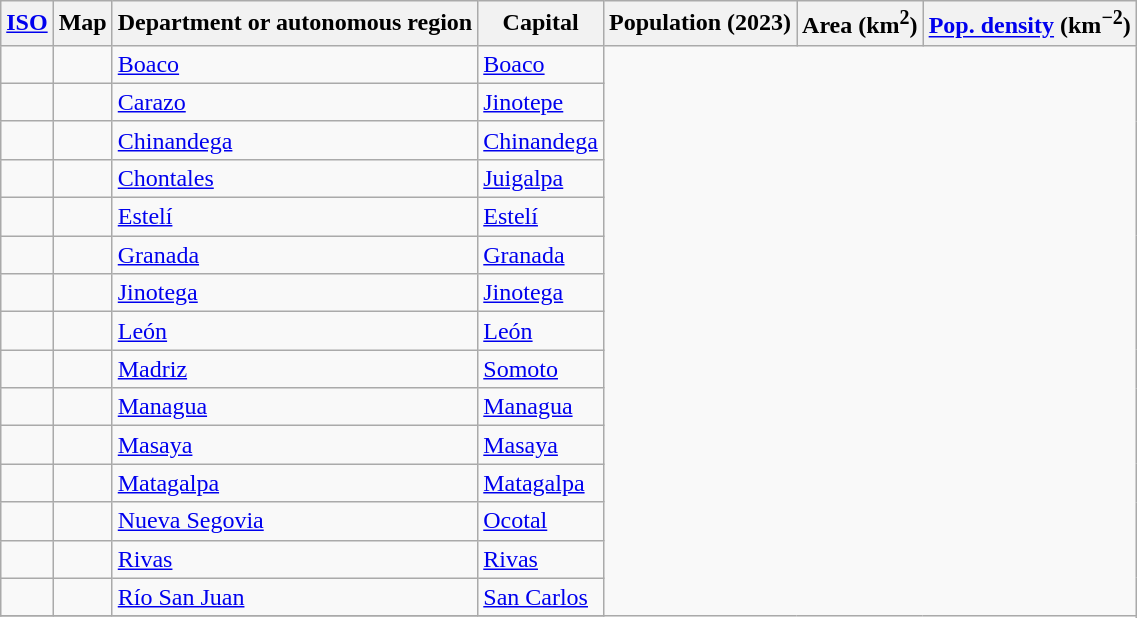<table class="wikitable sortable">
<tr>
<th +><a href='#'>ISO</a></th>
<th class="unsortable">Map<br>
</th>
<th +>Department or autonomous region</th>
<th +>Capital</th>
<th +>Population (2023)</th>
<th +>Area (km<sup>2</sup>)</th>
<th +><a href='#'>Pop. density</a> (km<sup>−2</sup>)</th>
</tr>
<tr>
<td align="center"> </td>
<td> <br></td>
<td><a href='#'>Boaco</a></td>
<td><a href='#'>Boaco</a><br> 
 
 </td>
</tr>
<tr>
<td align="center"> </td>
<td> <br></td>
<td><a href='#'>Carazo</a></td>
<td><a href='#'>Jinotepe</a><br> 
 
 </td>
</tr>
<tr>
<td align="center"> </td>
<td> <br></td>
<td><a href='#'>Chinandega</a></td>
<td><a href='#'>Chinandega</a><br> 
 
 </td>
</tr>
<tr>
<td align="center"> </td>
<td> <br></td>
<td><a href='#'>Chontales</a></td>
<td><a href='#'>Juigalpa</a><br> 
 
 </td>
</tr>
<tr>
<td align="center"> </td>
<td> <br></td>
<td><a href='#'>Estelí</a></td>
<td><a href='#'>Estelí</a><br> 
 
 </td>
</tr>
<tr>
<td align="center"> </td>
<td> <br></td>
<td><a href='#'>Granada</a></td>
<td><a href='#'>Granada</a><br> 
 
 </td>
</tr>
<tr>
<td align="center"> </td>
<td> <br></td>
<td><a href='#'>Jinotega</a></td>
<td><a href='#'>Jinotega</a><br> 
 
 </td>
</tr>
<tr>
<td align="center"> </td>
<td> <br></td>
<td><a href='#'>León</a></td>
<td><a href='#'>León</a><br> 
 
 </td>
</tr>
<tr>
<td align="center"> </td>
<td> <br></td>
<td><a href='#'>Madriz</a></td>
<td><a href='#'>Somoto</a><br> 
 
 </td>
</tr>
<tr>
<td align="center"> </td>
<td> <br></td>
<td><a href='#'>Managua</a></td>
<td><a href='#'>Managua</a><br> 
 
 </td>
</tr>
<tr>
<td align="center"> </td>
<td> <br></td>
<td><a href='#'>Masaya</a></td>
<td><a href='#'>Masaya</a><br> 
 
 </td>
</tr>
<tr>
<td align="center"> </td>
<td> <br></td>
<td><a href='#'>Matagalpa</a></td>
<td><a href='#'>Matagalpa</a><br> 
 
 </td>
</tr>
<tr>
<td align="center"> </td>
<td> <br></td>
<td><a href='#'>Nueva Segovia</a></td>
<td><a href='#'>Ocotal</a><br> 
 
 </td>
</tr>
<tr>
<td align="center"> </td>
<td> <br></td>
<td><a href='#'>Rivas</a></td>
<td><a href='#'>Rivas</a><br> 
 
 </td>
</tr>
<tr>
<td align="center"> </td>
<td> <br></td>
<td><a href='#'>Río San Juan</a></td>
<td><a href='#'>San Carlos</a><br> 
 
 </td>
</tr>
<tr>
</tr>
</table>
